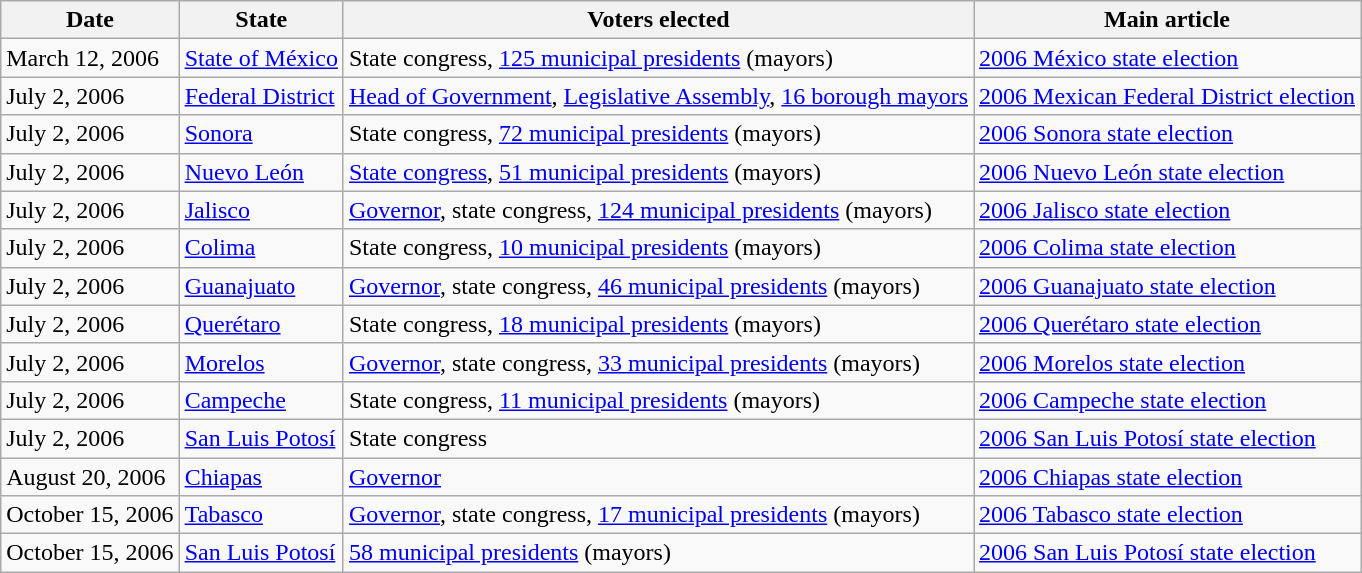<table class="wikitable">
<tr>
<th>Date</th>
<th>State</th>
<th>Voters elected</th>
<th>Main article</th>
</tr>
<tr>
<td>March 12, 2006</td>
<td><a href='#'>State of México</a></td>
<td>State congress, <a href='#'>125 municipal presidents</a> (mayors)</td>
<td><a href='#'>2006 México state election</a></td>
</tr>
<tr>
<td>July 2, 2006</td>
<td><a href='#'>Federal District</a></td>
<td><a href='#'>Head of Government</a>, <a href='#'>Legislative Assembly</a>, <a href='#'>16 borough mayors</a></td>
<td><a href='#'>2006 Mexican Federal District election</a></td>
</tr>
<tr>
<td>July 2, 2006</td>
<td><a href='#'>Sonora</a></td>
<td>State congress, <a href='#'>72 municipal presidents</a> (mayors)</td>
<td><a href='#'>2006 Sonora state election</a></td>
</tr>
<tr>
<td>July 2, 2006</td>
<td><a href='#'>Nuevo León</a></td>
<td><a href='#'>State congress</a>, <a href='#'>51 municipal presidents</a> (mayors)</td>
<td><a href='#'>2006 Nuevo León state election</a></td>
</tr>
<tr>
<td>July 2, 2006</td>
<td><a href='#'>Jalisco</a></td>
<td><a href='#'>Governor</a>, state congress, <a href='#'>124 municipal presidents</a> (mayors)</td>
<td><a href='#'>2006 Jalisco state election</a></td>
</tr>
<tr>
<td>July 2, 2006</td>
<td><a href='#'>Colima</a></td>
<td>State congress, <a href='#'>10 municipal presidents</a> (mayors)</td>
<td><a href='#'>2006 Colima state election</a></td>
</tr>
<tr>
<td>July 2, 2006</td>
<td><a href='#'>Guanajuato</a></td>
<td><a href='#'>Governor</a>, state congress, <a href='#'>46 municipal presidents</a> (mayors)</td>
<td><a href='#'>2006 Guanajuato state election</a></td>
</tr>
<tr>
<td>July 2, 2006</td>
<td><a href='#'>Querétaro</a></td>
<td>State congress, <a href='#'>18 municipal presidents</a> (mayors)</td>
<td><a href='#'>2006 Querétaro state election</a></td>
</tr>
<tr>
<td>July 2, 2006</td>
<td><a href='#'>Morelos</a></td>
<td><a href='#'>Governor</a>, state congress, <a href='#'>33 municipal presidents</a> (mayors)</td>
<td><a href='#'>2006 Morelos state election</a></td>
</tr>
<tr>
<td>July 2, 2006</td>
<td><a href='#'>Campeche</a></td>
<td>State congress, <a href='#'>11 municipal presidents</a> (mayors)</td>
<td><a href='#'>2006 Campeche state election</a></td>
</tr>
<tr>
<td>July 2, 2006</td>
<td><a href='#'>San Luis Potosí</a></td>
<td>State congress</td>
<td><a href='#'>2006 San Luis Potosí state election</a></td>
</tr>
<tr>
<td>August 20, 2006</td>
<td><a href='#'>Chiapas</a></td>
<td><a href='#'>Governor</a></td>
<td><a href='#'>2006 Chiapas state election</a></td>
</tr>
<tr>
<td>October 15, 2006</td>
<td><a href='#'>Tabasco</a></td>
<td><a href='#'>Governor</a>, state congress, <a href='#'>17 municipal presidents</a> (mayors)</td>
<td><a href='#'>2006 Tabasco state election</a></td>
</tr>
<tr>
<td>October 15, 2006</td>
<td><a href='#'>San Luis Potosí</a></td>
<td><a href='#'>58 municipal presidents</a> (mayors)</td>
<td><a href='#'>2006 San Luis Potosí state election</a></td>
</tr>
</table>
